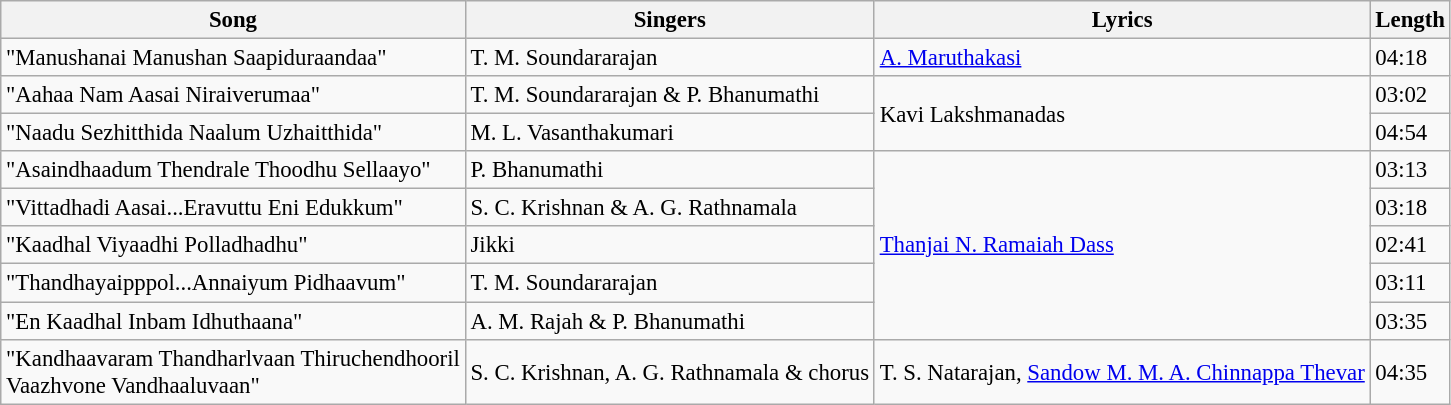<table class="wikitable" style="font-size:95%;">
<tr>
<th>Song</th>
<th>Singers</th>
<th>Lyrics</th>
<th>Length</th>
</tr>
<tr>
<td>"Manushanai Manushan Saapiduraandaa"</td>
<td>T. M. Soundararajan</td>
<td><a href='#'>A. Maruthakasi</a></td>
<td>04:18</td>
</tr>
<tr>
<td>"Aahaa Nam Aasai Niraiverumaa"</td>
<td>T. M. Soundararajan & P. Bhanumathi</td>
<td rowspan="2">Kavi Lakshmanadas</td>
<td>03:02</td>
</tr>
<tr>
<td>"Naadu Sezhitthida Naalum Uzhaitthida"</td>
<td>M. L. Vasanthakumari</td>
<td>04:54</td>
</tr>
<tr>
<td>"Asaindhaadum Thendrale Thoodhu Sellaayo"</td>
<td>P. Bhanumathi</td>
<td rowspan="5"><a href='#'>Thanjai N. Ramaiah Dass</a></td>
<td>03:13</td>
</tr>
<tr>
<td>"Vittadhadi Aasai...Eravuttu Eni Edukkum"</td>
<td>S. C. Krishnan & A. G. Rathnamala</td>
<td>03:18</td>
</tr>
<tr>
<td>"Kaadhal Viyaadhi Polladhadhu"</td>
<td>Jikki</td>
<td>02:41</td>
</tr>
<tr>
<td>"Thandhayaipppol...Annaiyum Pidhaavum"</td>
<td>T. M. Soundararajan</td>
<td>03:11</td>
</tr>
<tr>
<td>"En Kaadhal Inbam Idhuthaana"</td>
<td>A. M. Rajah & P. Bhanumathi</td>
<td>03:35</td>
</tr>
<tr>
<td>"Kandhaavaram Thandharlvaan Thiruchendhooril<br>Vaazhvone Vandhaaluvaan"</td>
<td>S. C. Krishnan, A. G. Rathnamala & chorus</td>
<td>T. S. Natarajan, <a href='#'>Sandow M. M. A. Chinnappa Thevar</a></td>
<td>04:35</td>
</tr>
</table>
